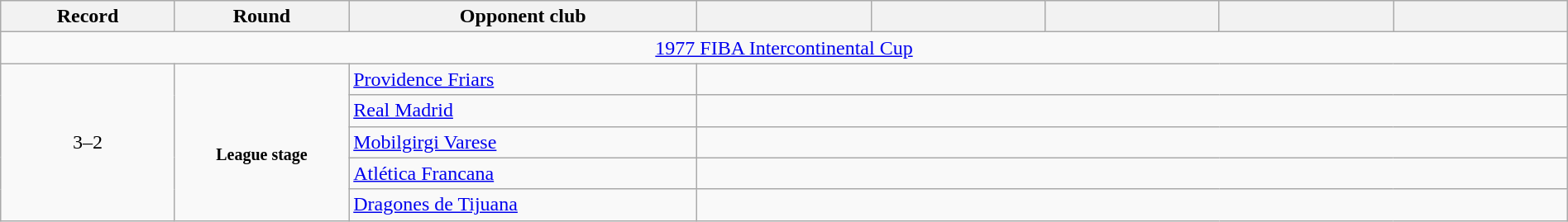<table class="wikitable" width=100% style="text-align: center;">
<tr>
<th width=10%>Record</th>
<th width=10%>Round</th>
<th width=20%>Opponent club</th>
<th width=10%></th>
<th width=10%></th>
<th width=10%></th>
<th width=10%></th>
<th width=10%></th>
</tr>
<tr>
<td colspan=8><a href='#'>1977 FIBA Intercontinental Cup</a></td>
</tr>
<tr>
<td rowspan=5>3–2</td>
<td rowspan=5><br><small><strong>League stage</strong></small></td>
<td align=left> <a href='#'>Providence Friars</a></td>
<td colspan=5></td>
</tr>
<tr>
<td align=left> <a href='#'>Real Madrid</a></td>
<td colspan=5></td>
</tr>
<tr>
<td align=left> <a href='#'>Mobilgirgi Varese</a></td>
<td colspan=5></td>
</tr>
<tr>
<td align=left> <a href='#'>Atlética Francana</a></td>
<td colspan=5></td>
</tr>
<tr>
<td align=left> <a href='#'>Dragones de Tijuana</a></td>
<td colspan=5></td>
</tr>
</table>
